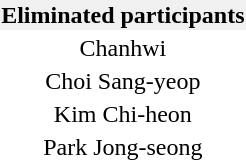<table class="toccolours" align="right" style="margin:0 0 1em 1em;font-size:100%;text-align:center;background:transparent;">
<tr style="border-bottom:solid 3px;">
<th colspan="2" bgcolor="#f0f0f0">Eliminated participants</th>
</tr>
<tr align="center">
<td>Chanhwi</td>
</tr>
<tr align=center>
<td>Choi Sang-yeop</td>
</tr>
<tr align=center>
<td>Kim Chi-heon</td>
</tr>
<tr align=center>
<td>Park Jong-seong</td>
</tr>
</table>
